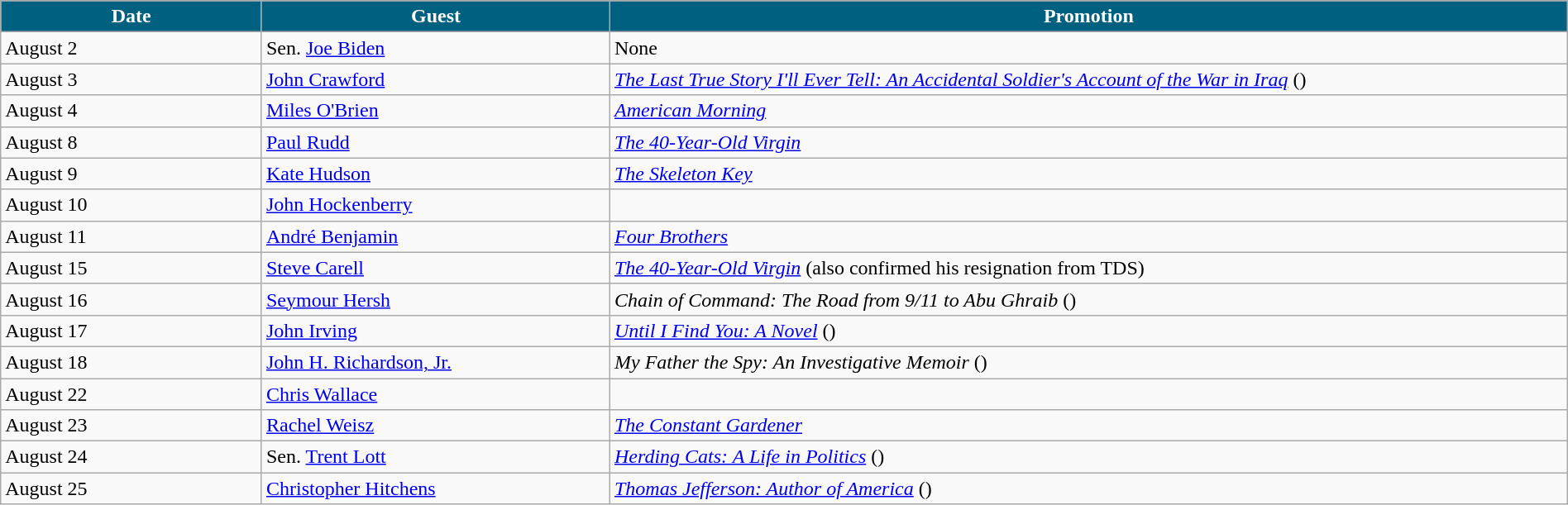<table class="wikitable" width="100%">
<tr bgcolor="#CCCCCC">
<th width="15%" style="background:#006080; color:#FFFFFF">Date</th>
<th width="20%" style="background:#006080; color:#FFFFFF">Guest</th>
<th width="55%" style="background:#006080; color:#FFFFFF">Promotion</th>
</tr>
<tr>
<td>August 2</td>
<td>Sen. <a href='#'>Joe Biden</a></td>
<td>None</td>
</tr>
<tr>
<td>August 3</td>
<td><a href='#'>John Crawford</a></td>
<td><em><a href='#'>The Last True Story I'll Ever Tell: An Accidental Soldier's Account of the War in Iraq</a></em> ()</td>
</tr>
<tr>
<td>August 4</td>
<td><a href='#'>Miles O'Brien</a></td>
<td><em><a href='#'>American Morning</a></em></td>
</tr>
<tr>
<td>August 8</td>
<td><a href='#'>Paul Rudd</a></td>
<td><em><a href='#'>The 40-Year-Old Virgin</a></em></td>
</tr>
<tr>
<td>August 9</td>
<td><a href='#'>Kate Hudson</a></td>
<td><em><a href='#'>The Skeleton Key</a></em></td>
</tr>
<tr>
<td>August 10</td>
<td><a href='#'>John Hockenberry</a></td>
<td></td>
</tr>
<tr>
<td>August 11</td>
<td><a href='#'>André Benjamin</a></td>
<td><em><a href='#'>Four Brothers</a></em></td>
</tr>
<tr>
<td>August 15</td>
<td><a href='#'>Steve Carell</a></td>
<td><em><a href='#'>The 40-Year-Old Virgin</a></em> (also confirmed his resignation from TDS)</td>
</tr>
<tr>
<td>August 16</td>
<td><a href='#'>Seymour Hersh</a></td>
<td><em>Chain of Command: The Road from 9/11 to Abu Ghraib</em> ()</td>
</tr>
<tr>
<td>August 17</td>
<td><a href='#'>John Irving</a></td>
<td><em><a href='#'>Until I Find You: A Novel</a></em> ()</td>
</tr>
<tr>
<td>August 18</td>
<td><a href='#'>John H. Richardson, Jr.</a></td>
<td><em>My Father the Spy: An Investigative Memoir</em> ()</td>
</tr>
<tr>
<td>August 22</td>
<td><a href='#'>Chris Wallace</a></td>
<td></td>
</tr>
<tr>
<td>August 23</td>
<td><a href='#'>Rachel Weisz</a></td>
<td><em><a href='#'>The Constant Gardener</a></em></td>
</tr>
<tr>
<td>August 24</td>
<td>Sen. <a href='#'>Trent Lott</a></td>
<td><em><a href='#'>Herding Cats: A Life in Politics</a></em> ()</td>
</tr>
<tr>
<td>August 25</td>
<td><a href='#'>Christopher Hitchens</a></td>
<td><em><a href='#'>Thomas Jefferson: Author of America</a></em> ()</td>
</tr>
</table>
